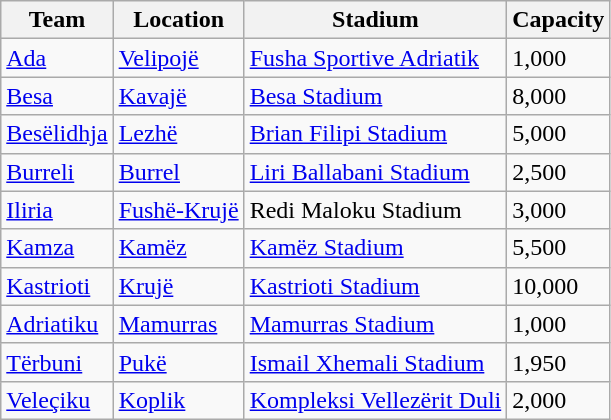<table class="wikitable sortable">
<tr>
<th>Team</th>
<th>Location</th>
<th>Stadium</th>
<th>Capacity</th>
</tr>
<tr>
<td><a href='#'>Ada</a></td>
<td><a href='#'>Velipojë</a></td>
<td><a href='#'>Fusha Sportive Adriatik</a></td>
<td>1,000</td>
</tr>
<tr>
<td><a href='#'>Besa</a></td>
<td><a href='#'>Kavajë</a></td>
<td><a href='#'>Besa Stadium</a></td>
<td>8,000</td>
</tr>
<tr>
<td><a href='#'>Besëlidhja</a></td>
<td><a href='#'>Lezhë</a></td>
<td><a href='#'>Brian Filipi Stadium</a></td>
<td>5,000</td>
</tr>
<tr>
<td><a href='#'>Burreli</a></td>
<td><a href='#'>Burrel</a></td>
<td><a href='#'>Liri Ballabani Stadium</a></td>
<td>2,500</td>
</tr>
<tr>
<td><a href='#'>Iliria</a></td>
<td><a href='#'>Fushë-Krujë</a></td>
<td>Redi Maloku Stadium</td>
<td>3,000</td>
</tr>
<tr>
<td><a href='#'>Kamza</a></td>
<td><a href='#'>Kamëz</a></td>
<td><a href='#'>Kamëz Stadium</a></td>
<td>5,500</td>
</tr>
<tr>
<td><a href='#'>Kastrioti</a></td>
<td><a href='#'>Krujë</a></td>
<td><a href='#'>Kastrioti Stadium</a></td>
<td>10,000</td>
</tr>
<tr>
<td><a href='#'>Adriatiku</a></td>
<td><a href='#'>Mamurras</a></td>
<td><a href='#'>Mamurras Stadium</a></td>
<td>1,000</td>
</tr>
<tr>
<td><a href='#'>Tërbuni</a></td>
<td><a href='#'>Pukë</a></td>
<td><a href='#'>Ismail Xhemali Stadium</a></td>
<td>1,950</td>
</tr>
<tr>
<td><a href='#'>Veleçiku</a></td>
<td><a href='#'>Koplik</a></td>
<td><a href='#'>Kompleksi Vellezërit Duli</a></td>
<td>2,000</td>
</tr>
</table>
